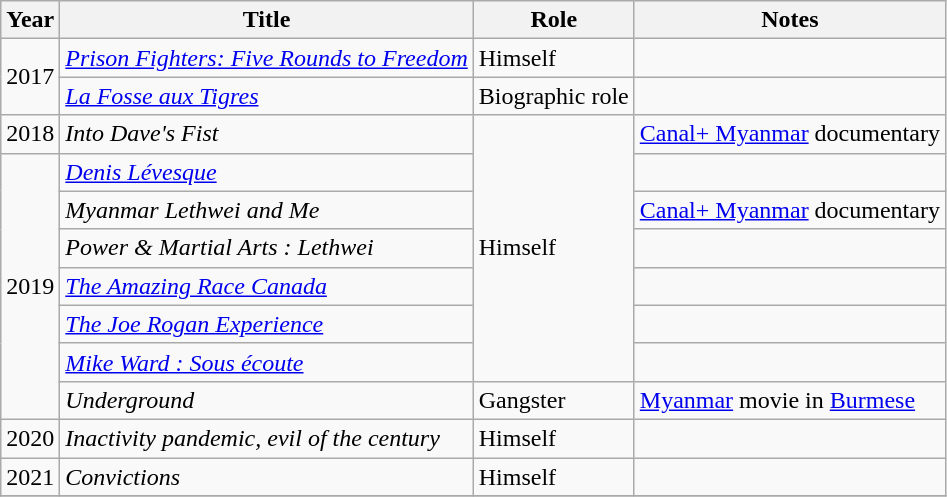<table class="wikitable sortable">
<tr>
<th>Year</th>
<th>Title</th>
<th>Role</th>
<th class="unsortable">Notes</th>
</tr>
<tr>
<td rowspan=2>2017</td>
<td><em><a href='#'>Prison Fighters: Five Rounds to Freedom</a></em></td>
<td>Himself</td>
<td></td>
</tr>
<tr>
<td><em><a href='#'>La Fosse aux Tigres</a></em></td>
<td>Biographic role</td>
<td></td>
</tr>
<tr>
<td>2018</td>
<td><em>Into Dave's Fist</em></td>
<td rowspan=7>Himself</td>
<td><a href='#'>Canal+ Myanmar</a> documentary</td>
</tr>
<tr>
<td rowspan=7>2019</td>
<td><em><a href='#'>Denis Lévesque</a></em></td>
<td></td>
</tr>
<tr>
<td><em>Myanmar Lethwei and Me</em></td>
<td><a href='#'>Canal+ Myanmar</a> documentary</td>
</tr>
<tr>
<td><em>Power & Martial Arts : Lethwei</em></td>
<td></td>
</tr>
<tr>
<td><em><a href='#'>The Amazing Race Canada</a></em></td>
<td></td>
</tr>
<tr>
<td><em><a href='#'>The Joe Rogan Experience</a></em></td>
<td></td>
</tr>
<tr>
<td><em><a href='#'>Mike Ward : Sous écoute</a></em></td>
<td></td>
</tr>
<tr>
<td><em>Underground</em></td>
<td>Gangster</td>
<td><a href='#'>Myanmar</a> movie in <a href='#'>Burmese</a></td>
</tr>
<tr>
<td rowspan=1>2020</td>
<td><em>Inactivity pandemic, evil of the century</em></td>
<td>Himself</td>
<td></td>
</tr>
<tr>
<td rowspan=1>2021</td>
<td><em>Convictions</em></td>
<td>Himself</td>
<td></td>
</tr>
<tr>
</tr>
</table>
